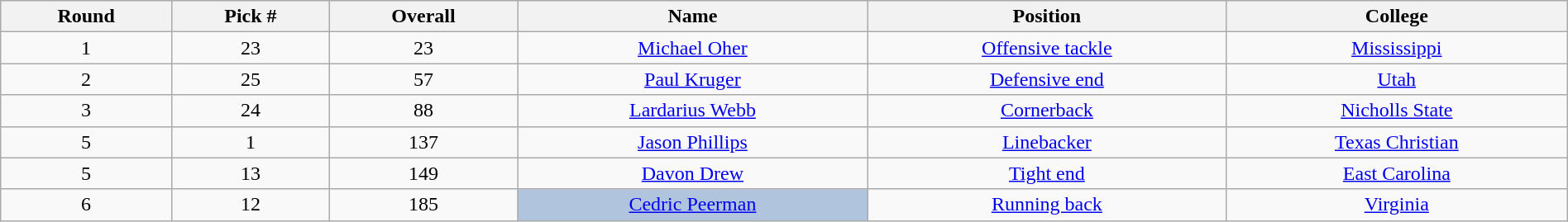<table class="wikitable sortable sortable" style="width: 100%; text-align:center">
<tr>
<th>Round</th>
<th>Pick #</th>
<th>Overall</th>
<th>Name</th>
<th>Position</th>
<th>College</th>
</tr>
<tr>
<td>1</td>
<td>23</td>
<td>23</td>
<td><a href='#'>Michael Oher</a></td>
<td><a href='#'>Offensive tackle</a></td>
<td><a href='#'>Mississippi</a></td>
</tr>
<tr>
<td>2</td>
<td>25</td>
<td>57</td>
<td><a href='#'>Paul Kruger</a></td>
<td><a href='#'>Defensive end</a></td>
<td><a href='#'>Utah</a></td>
</tr>
<tr>
<td>3</td>
<td>24</td>
<td>88</td>
<td><a href='#'>Lardarius Webb</a></td>
<td><a href='#'>Cornerback</a></td>
<td><a href='#'>Nicholls State</a></td>
</tr>
<tr>
<td>5</td>
<td>1</td>
<td>137</td>
<td><a href='#'>Jason Phillips</a></td>
<td><a href='#'>Linebacker</a></td>
<td><a href='#'>Texas Christian</a></td>
</tr>
<tr>
<td>5</td>
<td>13</td>
<td>149</td>
<td><a href='#'>Davon Drew</a></td>
<td><a href='#'>Tight end</a></td>
<td><a href='#'>East Carolina</a></td>
</tr>
<tr>
<td>6</td>
<td>12</td>
<td>185</td>
<td style="background:lightsteelblue;"><a href='#'>Cedric Peerman</a></td>
<td><a href='#'>Running back</a></td>
<td><a href='#'>Virginia</a></td>
</tr>
</table>
